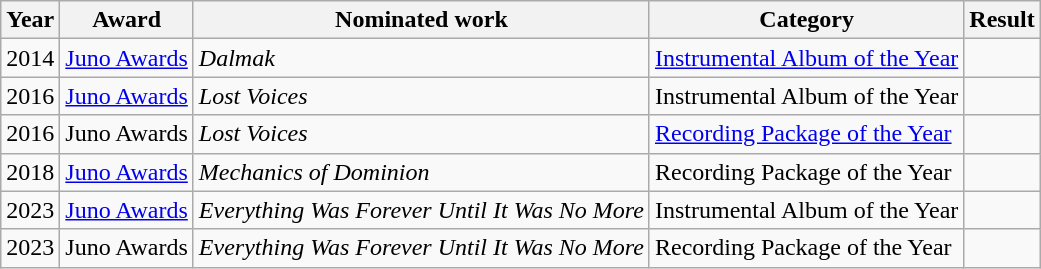<table class="wikitable">
<tr>
<th>Year</th>
<th>Award</th>
<th>Nominated work</th>
<th>Category</th>
<th>Result</th>
</tr>
<tr>
<td>2014</td>
<td><a href='#'>Juno Awards</a></td>
<td><em>Dalmak</em></td>
<td><a href='#'>Instrumental Album of the Year</a></td>
<td></td>
</tr>
<tr>
<td>2016</td>
<td><a href='#'>Juno Awards</a></td>
<td><em>Lost Voices</em></td>
<td>Instrumental Album of the Year</td>
<td></td>
</tr>
<tr>
<td>2016</td>
<td>Juno Awards</td>
<td><em>Lost Voices</em></td>
<td><a href='#'>Recording Package of the Year</a></td>
<td></td>
</tr>
<tr>
<td>2018</td>
<td><a href='#'>Juno Awards</a></td>
<td><em>Mechanics of Dominion</em></td>
<td>Recording Package of the Year</td>
<td></td>
</tr>
<tr>
<td>2023</td>
<td><a href='#'>Juno Awards</a></td>
<td><em>Everything Was Forever Until It Was No More</em></td>
<td>Instrumental Album of the Year</td>
<td></td>
</tr>
<tr>
<td>2023</td>
<td>Juno Awards</td>
<td><em>Everything Was Forever Until It Was No More</em></td>
<td>Recording Package of the Year</td>
<td></td>
</tr>
</table>
